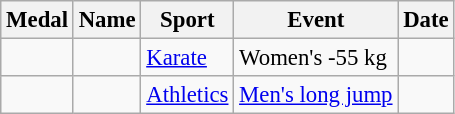<table class="wikitable sortable" style="font-size:95%">
<tr>
<th>Medal</th>
<th>Name</th>
<th>Sport</th>
<th>Event</th>
<th>Date</th>
</tr>
<tr>
<td></td>
<td></td>
<td><a href='#'>Karate</a></td>
<td>Women's -55 kg</td>
<td></td>
</tr>
<tr>
<td></td>
<td></td>
<td><a href='#'>Athletics</a></td>
<td><a href='#'>Men's long jump</a></td>
<td></td>
</tr>
</table>
